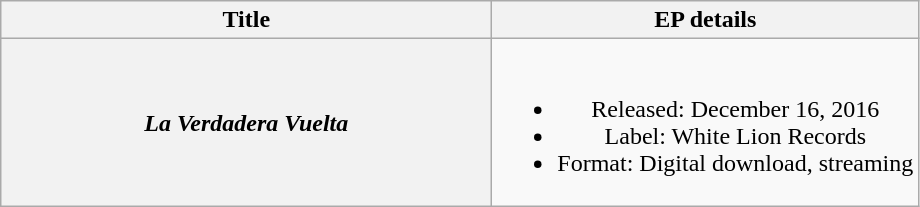<table class="wikitable plainrowheaders" style="text-align:center;">
<tr>
<th style="width:20em;">Title</th>
<th>EP details</th>
</tr>
<tr>
<th><em>La Verdadera Vuelta</em></th>
<td><br><ul><li>Released: December 16, 2016</li><li>Label: White Lion Records</li><li>Format: Digital download, streaming</li></ul></td>
</tr>
</table>
